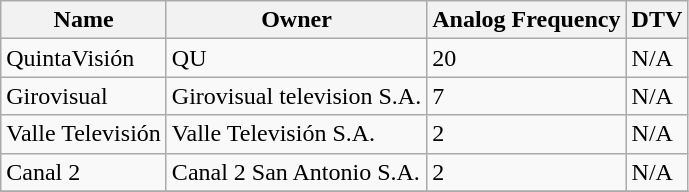<table class="wikitable">
<tr>
<th>Name</th>
<th>Owner</th>
<th>Analog Frequency</th>
<th>DTV</th>
</tr>
<tr>
<td>QuintaVisión</td>
<td>QU</td>
<td>20</td>
<td>N/A</td>
</tr>
<tr>
<td>Girovisual</td>
<td>Girovisual television S.A.</td>
<td>7</td>
<td>N/A</td>
</tr>
<tr>
<td>Valle Televisión</td>
<td>Valle Televisión S.A.</td>
<td>2</td>
<td>N/A</td>
</tr>
<tr>
<td>Canal 2</td>
<td>Canal 2 San Antonio S.A.</td>
<td>2</td>
<td>N/A</td>
</tr>
<tr>
</tr>
</table>
